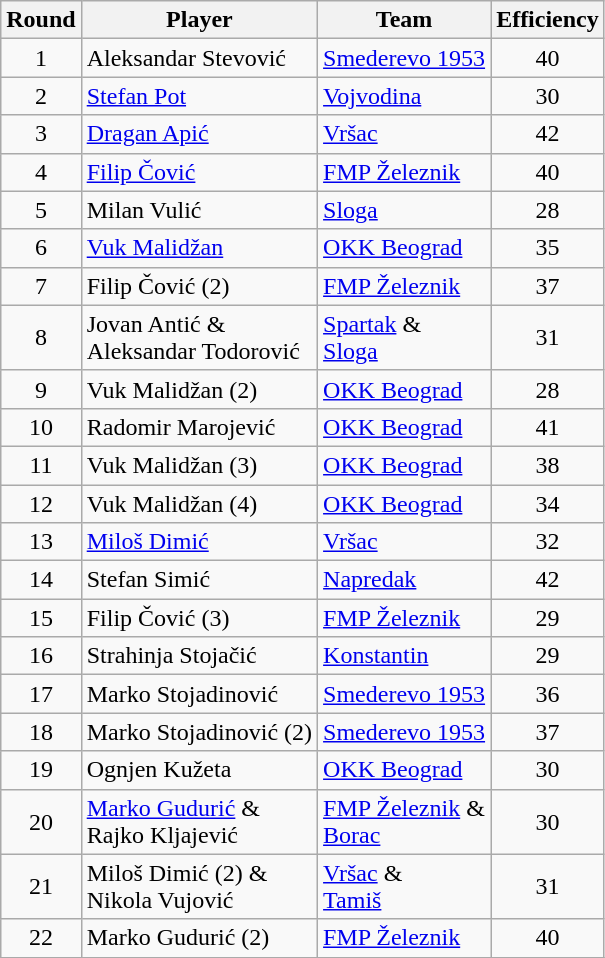<table class="wikitable sortable" style="text-align: center;">
<tr>
<th align="center">Round</th>
<th align="center">Player</th>
<th align="center">Team</th>
<th align="center">Efficiency</th>
</tr>
<tr>
<td>1</td>
<td align="left"> Aleksandar Stevović</td>
<td align="left"><a href='#'>Smederevo 1953</a></td>
<td>40</td>
</tr>
<tr>
<td>2</td>
<td align="left"> <a href='#'>Stefan Pot</a></td>
<td align="left"><a href='#'>Vojvodina</a></td>
<td>30</td>
</tr>
<tr>
<td>3</td>
<td align="left"> <a href='#'>Dragan Apić</a></td>
<td align="left"><a href='#'>Vršac</a></td>
<td>42</td>
</tr>
<tr>
<td>4</td>
<td align="left"> <a href='#'>Filip Čović</a></td>
<td align="left"><a href='#'>FMP Železnik</a></td>
<td>40</td>
</tr>
<tr>
<td>5</td>
<td align="left"> Milan Vulić</td>
<td align="left"><a href='#'>Sloga</a></td>
<td>28</td>
</tr>
<tr>
<td>6</td>
<td align="left"> <a href='#'>Vuk Malidžan</a></td>
<td align="left"><a href='#'>OKK Beograd</a></td>
<td>35</td>
</tr>
<tr>
<td>7</td>
<td align="left"> Filip Čović (2)</td>
<td align="left"><a href='#'>FMP Železnik</a></td>
<td>37</td>
</tr>
<tr>
<td>8</td>
<td align="left"> Jovan Antić & <br> Aleksandar Todorović</td>
<td align="left"><a href='#'>Spartak</a> & <br><a href='#'>Sloga</a></td>
<td>31</td>
</tr>
<tr>
<td>9</td>
<td align="left"> Vuk Malidžan (2)</td>
<td align="left"><a href='#'>OKK Beograd</a></td>
<td>28</td>
</tr>
<tr>
<td>10</td>
<td align="left"> Radomir Marojević</td>
<td align="left"><a href='#'>OKK Beograd</a></td>
<td>41</td>
</tr>
<tr>
<td>11</td>
<td align="left"> Vuk Malidžan (3)</td>
<td align="left"><a href='#'>OKK Beograd</a></td>
<td>38</td>
</tr>
<tr>
<td>12</td>
<td align="left"> Vuk Malidžan (4)</td>
<td align="left"><a href='#'>OKK Beograd</a></td>
<td>34</td>
</tr>
<tr>
<td>13</td>
<td align="left"> <a href='#'>Miloš Dimić</a></td>
<td align="left"><a href='#'>Vršac</a></td>
<td>32</td>
</tr>
<tr>
<td>14</td>
<td align="left"> Stefan Simić</td>
<td align="left"><a href='#'>Napredak</a></td>
<td>42</td>
</tr>
<tr>
<td>15</td>
<td align="left"> Filip Čović (3)</td>
<td align="left"><a href='#'>FMP Železnik</a></td>
<td>29</td>
</tr>
<tr>
<td>16</td>
<td align="left"> Strahinja Stojačić</td>
<td align="left"><a href='#'>Konstantin</a></td>
<td>29</td>
</tr>
<tr>
<td>17</td>
<td align="left"> Marko Stojadinović</td>
<td align="left"><a href='#'>Smederevo 1953</a></td>
<td>36</td>
</tr>
<tr>
<td>18</td>
<td align="left"> Marko Stojadinović (2)</td>
<td align="left"><a href='#'>Smederevo 1953</a></td>
<td>37</td>
</tr>
<tr>
<td>19</td>
<td align="left"> Ognjen Kužeta</td>
<td align="left"><a href='#'>OKK Beograd</a></td>
<td>30</td>
</tr>
<tr>
<td>20</td>
<td align="left"> <a href='#'>Marko Gudurić</a> & <br> Rajko Kljajević</td>
<td align="left"><a href='#'>FMP Železnik</a> & <br><a href='#'>Borac</a></td>
<td>30</td>
</tr>
<tr>
<td>21</td>
<td align="left"> Miloš Dimić (2) & <br> Nikola Vujović</td>
<td align="left"><a href='#'>Vršac</a> & <br><a href='#'>Tamiš</a></td>
<td>31</td>
</tr>
<tr>
<td>22</td>
<td align="left"> Marko Gudurić (2)</td>
<td align="left"><a href='#'>FMP Železnik</a></td>
<td>40</td>
</tr>
<tr>
</tr>
</table>
